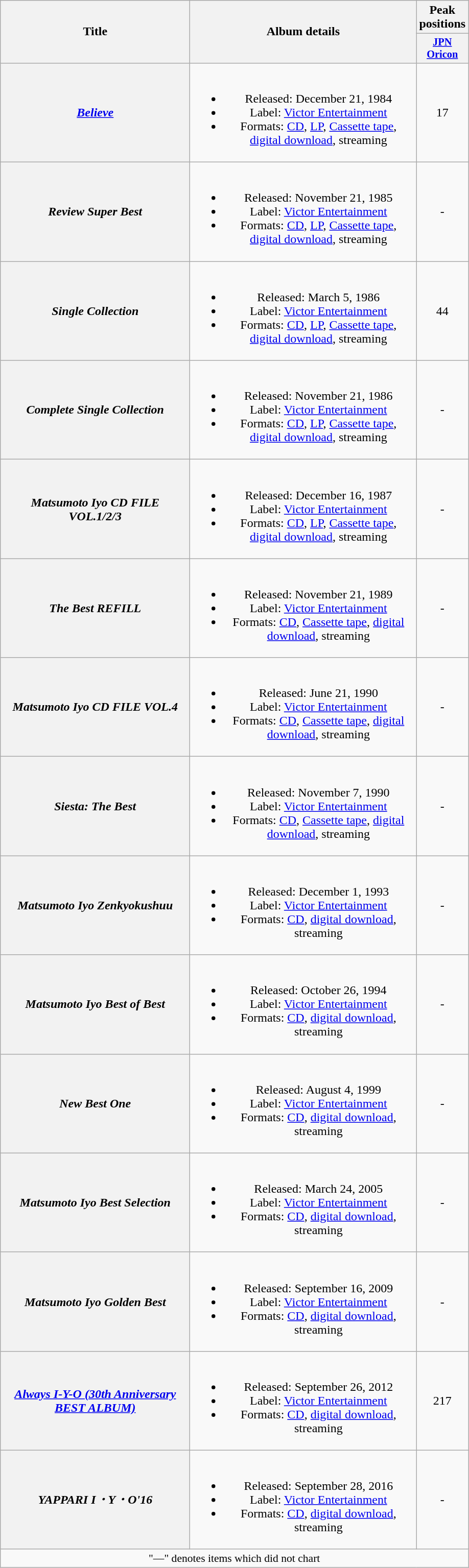<table class="wikitable plainrowheaders" style="text-align:center;">
<tr>
<th style="width:15em;" rowspan="2">Title</th>
<th style="width:18em;" rowspan="2">Album details</th>
<th colspan="1">Peak positions</th>
</tr>
<tr>
<th style="width:3em;font-size:85%"><a href='#'>JPN<br>Oricon</a><br></th>
</tr>
<tr>
<th scope="row"><em><a href='#'>Believe</a></em></th>
<td><br><ul><li>Released: December 21, 1984</li><li>Label: <a href='#'>Victor Entertainment</a></li><li>Formats: <a href='#'>CD</a>, <a href='#'>LP</a>, <a href='#'>Cassette tape</a>, <a href='#'>digital download</a>, streaming</li></ul></td>
<td>17</td>
</tr>
<tr>
<th scope="row"><em>Review Super Best</em></th>
<td><br><ul><li>Released: November 21, 1985</li><li>Label: <a href='#'>Victor Entertainment</a></li><li>Formats: <a href='#'>CD</a>, <a href='#'>LP</a>, <a href='#'>Cassette tape</a>, <a href='#'>digital download</a>, streaming</li></ul></td>
<td>-</td>
</tr>
<tr>
<th scope="row"><em>Single Collection</em></th>
<td><br><ul><li>Released: March 5, 1986</li><li>Label: <a href='#'>Victor Entertainment</a></li><li>Formats: <a href='#'>CD</a>, <a href='#'>LP</a>, <a href='#'>Cassette tape</a>, <a href='#'>digital download</a>, streaming</li></ul></td>
<td>44</td>
</tr>
<tr>
<th scope="row"><em>Complete Single Collection</em></th>
<td><br><ul><li>Released: November 21, 1986</li><li>Label: <a href='#'>Victor Entertainment</a></li><li>Formats: <a href='#'>CD</a>, <a href='#'>LP</a>, <a href='#'>Cassette tape</a>, <a href='#'>digital download</a>, streaming</li></ul></td>
<td>-</td>
</tr>
<tr>
<th scope="row"><em>Matsumoto Iyo CD FILE VOL.1/2/3</em></th>
<td><br><ul><li>Released: December 16, 1987</li><li>Label: <a href='#'>Victor Entertainment</a></li><li>Formats: <a href='#'>CD</a>, <a href='#'>LP</a>, <a href='#'>Cassette tape</a>, <a href='#'>digital download</a>, streaming</li></ul></td>
<td>-</td>
</tr>
<tr>
<th scope="row"><em>The Best REFILL</em></th>
<td><br><ul><li>Released: November 21, 1989</li><li>Label: <a href='#'>Victor Entertainment</a></li><li>Formats: <a href='#'>CD</a>, <a href='#'>Cassette tape</a>, <a href='#'>digital download</a>, streaming</li></ul></td>
<td>-</td>
</tr>
<tr>
<th scope="row"><em>Matsumoto Iyo CD FILE VOL.4</em></th>
<td><br><ul><li>Released: June 21, 1990</li><li>Label: <a href='#'>Victor Entertainment</a></li><li>Formats: <a href='#'>CD</a>, <a href='#'>Cassette tape</a>, <a href='#'>digital download</a>, streaming</li></ul></td>
<td>-</td>
</tr>
<tr>
<th scope="row"><em>Siesta: The Best</em></th>
<td><br><ul><li>Released: November 7, 1990</li><li>Label: <a href='#'>Victor Entertainment</a></li><li>Formats: <a href='#'>CD</a>, <a href='#'>Cassette tape</a>, <a href='#'>digital download</a>, streaming</li></ul></td>
<td>-</td>
</tr>
<tr>
<th scope="row"><em>Matsumoto Iyo Zenkyokushuu</em></th>
<td><br><ul><li>Released: December 1, 1993</li><li>Label: <a href='#'>Victor Entertainment</a></li><li>Formats: <a href='#'>CD</a>, <a href='#'>digital download</a>, streaming</li></ul></td>
<td>-</td>
</tr>
<tr>
<th scope="row"><em>Matsumoto Iyo Best of Best</em></th>
<td><br><ul><li>Released: October 26, 1994</li><li>Label: <a href='#'>Victor Entertainment</a></li><li>Formats: <a href='#'>CD</a>, <a href='#'>digital download</a>, streaming</li></ul></td>
<td>-</td>
</tr>
<tr>
<th scope="row"><em>New Best One</em></th>
<td><br><ul><li>Released: August 4, 1999</li><li>Label: <a href='#'>Victor Entertainment</a></li><li>Formats: <a href='#'>CD</a>, <a href='#'>digital download</a>, streaming</li></ul></td>
<td>-</td>
</tr>
<tr>
<th scope="row"><em>Matsumoto Iyo Best Selection</em></th>
<td><br><ul><li>Released: March 24, 2005</li><li>Label: <a href='#'>Victor Entertainment</a></li><li>Formats: <a href='#'>CD</a>, <a href='#'>digital download</a>, streaming</li></ul></td>
<td>-</td>
</tr>
<tr>
<th scope="row"><em>Matsumoto Iyo Golden Best</em></th>
<td><br><ul><li>Released: September 16, 2009</li><li>Label: <a href='#'>Victor Entertainment</a></li><li>Formats: <a href='#'>CD</a>, <a href='#'>digital download</a>, streaming</li></ul></td>
<td>-</td>
</tr>
<tr>
<th scope="row"><em><a href='#'>Always I-Y-O (30th Anniversary BEST ALBUM)</a></em></th>
<td><br><ul><li>Released: September 26, 2012</li><li>Label: <a href='#'>Victor Entertainment</a></li><li>Formats: <a href='#'>CD</a>, <a href='#'>digital download</a>, streaming</li></ul></td>
<td>217</td>
</tr>
<tr>
<th scope="row"><em>YAPPARI I・Y・O'16</em></th>
<td><br><ul><li>Released: September 28, 2016</li><li>Label: <a href='#'>Victor Entertainment</a></li><li>Formats: <a href='#'>CD</a>, <a href='#'>digital download</a>, streaming</li></ul></td>
<td>-</td>
</tr>
<tr>
<td colspan="11" align="center" style="font-size:90%;">"—" denotes items which did not chart</td>
</tr>
</table>
